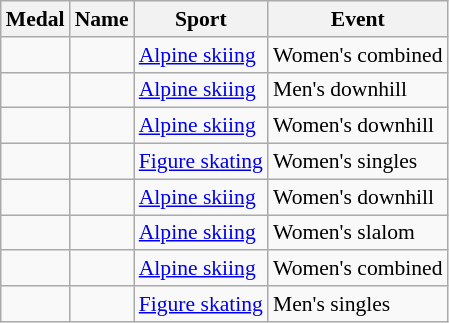<table class="wikitable sortable" style="font-size:90%">
<tr>
<th>Medal</th>
<th>Name</th>
<th>Sport</th>
<th>Event</th>
</tr>
<tr>
<td></td>
<td></td>
<td><a href='#'>Alpine skiing</a></td>
<td>Women's combined</td>
</tr>
<tr>
<td></td>
<td></td>
<td><a href='#'>Alpine skiing</a></td>
<td>Men's downhill</td>
</tr>
<tr>
<td></td>
<td></td>
<td><a href='#'>Alpine skiing</a></td>
<td>Women's downhill</td>
</tr>
<tr>
<td></td>
<td></td>
<td><a href='#'>Figure skating</a></td>
<td>Women's singles</td>
</tr>
<tr>
<td></td>
<td></td>
<td><a href='#'>Alpine skiing</a></td>
<td>Women's downhill</td>
</tr>
<tr>
<td></td>
<td></td>
<td><a href='#'>Alpine skiing</a></td>
<td>Women's slalom</td>
</tr>
<tr>
<td></td>
<td></td>
<td><a href='#'>Alpine skiing</a></td>
<td>Women's combined</td>
</tr>
<tr>
<td></td>
<td></td>
<td><a href='#'>Figure skating</a></td>
<td>Men's singles</td>
</tr>
</table>
